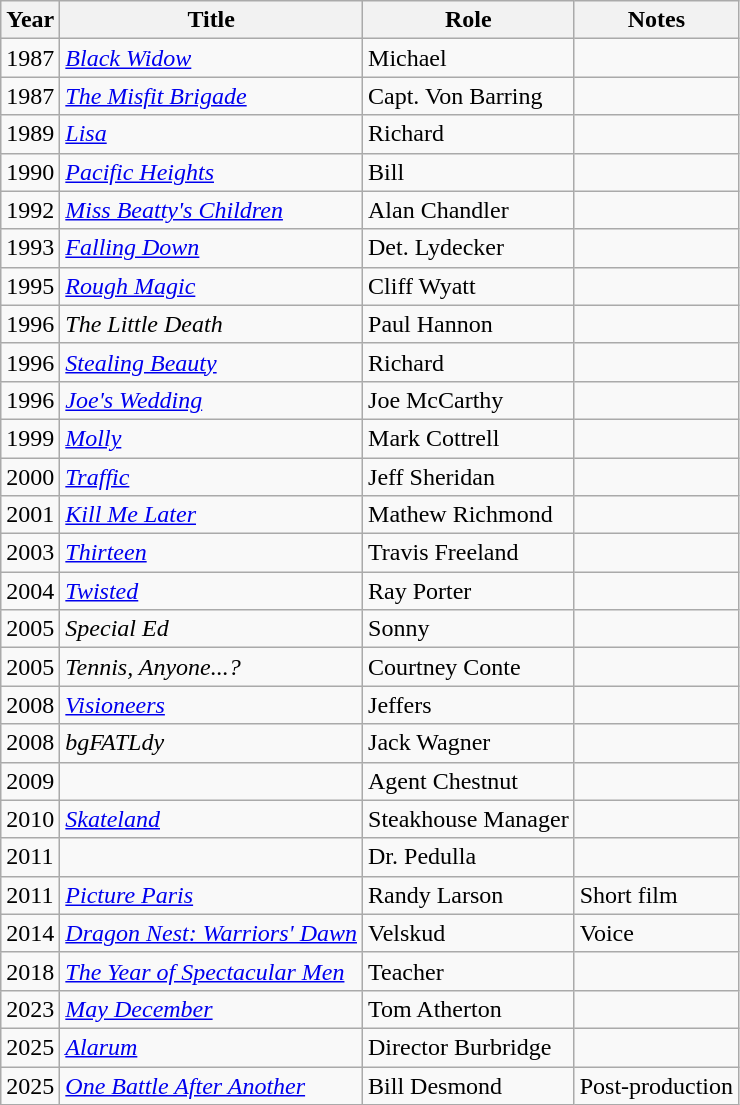<table class="wikitable sortable">
<tr>
<th>Year</th>
<th>Title</th>
<th>Role</th>
<th class="unsortable">Notes</th>
</tr>
<tr>
<td>1987</td>
<td><em><a href='#'>Black Widow</a></em></td>
<td>Michael</td>
<td></td>
</tr>
<tr>
<td>1987</td>
<td><em><a href='#'>The Misfit Brigade</a></em></td>
<td>Capt. Von Barring</td>
<td></td>
</tr>
<tr>
<td>1989</td>
<td><em><a href='#'>Lisa</a></em></td>
<td>Richard</td>
<td></td>
</tr>
<tr>
<td>1990</td>
<td><em><a href='#'>Pacific Heights</a></em></td>
<td>Bill</td>
<td></td>
</tr>
<tr>
<td>1992</td>
<td><em><a href='#'>Miss Beatty's Children</a></em></td>
<td>Alan Chandler</td>
<td></td>
</tr>
<tr>
<td>1993</td>
<td><em><a href='#'>Falling Down</a></em></td>
<td>Det. Lydecker</td>
<td></td>
</tr>
<tr>
<td>1995</td>
<td><em><a href='#'>Rough Magic</a></em></td>
<td>Cliff Wyatt</td>
<td></td>
</tr>
<tr>
<td>1996</td>
<td><em>The Little Death</em></td>
<td>Paul Hannon</td>
<td></td>
</tr>
<tr>
<td>1996</td>
<td><em><a href='#'>Stealing Beauty</a></em></td>
<td>Richard</td>
<td></td>
</tr>
<tr>
<td>1996</td>
<td><em><a href='#'>Joe's Wedding</a></em></td>
<td>Joe McCarthy</td>
<td></td>
</tr>
<tr>
<td>1999</td>
<td><em><a href='#'>Molly</a></em></td>
<td>Mark Cottrell</td>
<td></td>
</tr>
<tr>
<td>2000</td>
<td><em><a href='#'>Traffic</a></em></td>
<td>Jeff Sheridan</td>
<td></td>
</tr>
<tr>
<td>2001</td>
<td><em><a href='#'>Kill Me Later</a></em></td>
<td>Mathew Richmond</td>
<td></td>
</tr>
<tr>
<td>2003</td>
<td><em><a href='#'>Thirteen</a></em></td>
<td>Travis Freeland</td>
<td></td>
</tr>
<tr>
<td>2004</td>
<td><em><a href='#'>Twisted</a></em></td>
<td>Ray Porter</td>
<td></td>
</tr>
<tr>
<td>2005</td>
<td><em>Special Ed</em></td>
<td>Sonny</td>
<td></td>
</tr>
<tr>
<td>2005</td>
<td><em>Tennis, Anyone...?</em></td>
<td>Courtney Conte</td>
<td></td>
</tr>
<tr>
<td>2008</td>
<td><em><a href='#'>Visioneers</a></em></td>
<td>Jeffers</td>
<td></td>
</tr>
<tr>
<td>2008</td>
<td><em>bgFATLdy</em></td>
<td>Jack Wagner</td>
<td></td>
</tr>
<tr>
<td>2009</td>
<td><em></em></td>
<td>Agent Chestnut</td>
<td></td>
</tr>
<tr>
<td>2010</td>
<td><em><a href='#'>Skateland</a></em></td>
<td>Steakhouse Manager</td>
<td></td>
</tr>
<tr>
<td>2011</td>
<td><em></em></td>
<td>Dr. Pedulla</td>
<td></td>
</tr>
<tr>
<td>2011</td>
<td><em><a href='#'>Picture Paris</a></em></td>
<td>Randy Larson</td>
<td>Short film</td>
</tr>
<tr>
<td>2014</td>
<td><em><a href='#'>Dragon Nest: Warriors' Dawn</a></em></td>
<td>Velskud</td>
<td>Voice</td>
</tr>
<tr>
<td>2018</td>
<td><em><a href='#'>The Year of Spectacular Men</a></em></td>
<td>Teacher</td>
<td></td>
</tr>
<tr>
<td>2023</td>
<td><em><a href='#'>May December</a></em></td>
<td>Tom Atherton</td>
<td></td>
</tr>
<tr>
<td>2025</td>
<td><em><a href='#'>Alarum</a></em></td>
<td>Director Burbridge</td>
<td></td>
</tr>
<tr>
<td>2025</td>
<td><em><a href='#'>One Battle After Another</a></em></td>
<td>Bill Desmond</td>
<td>Post-production</td>
</tr>
</table>
